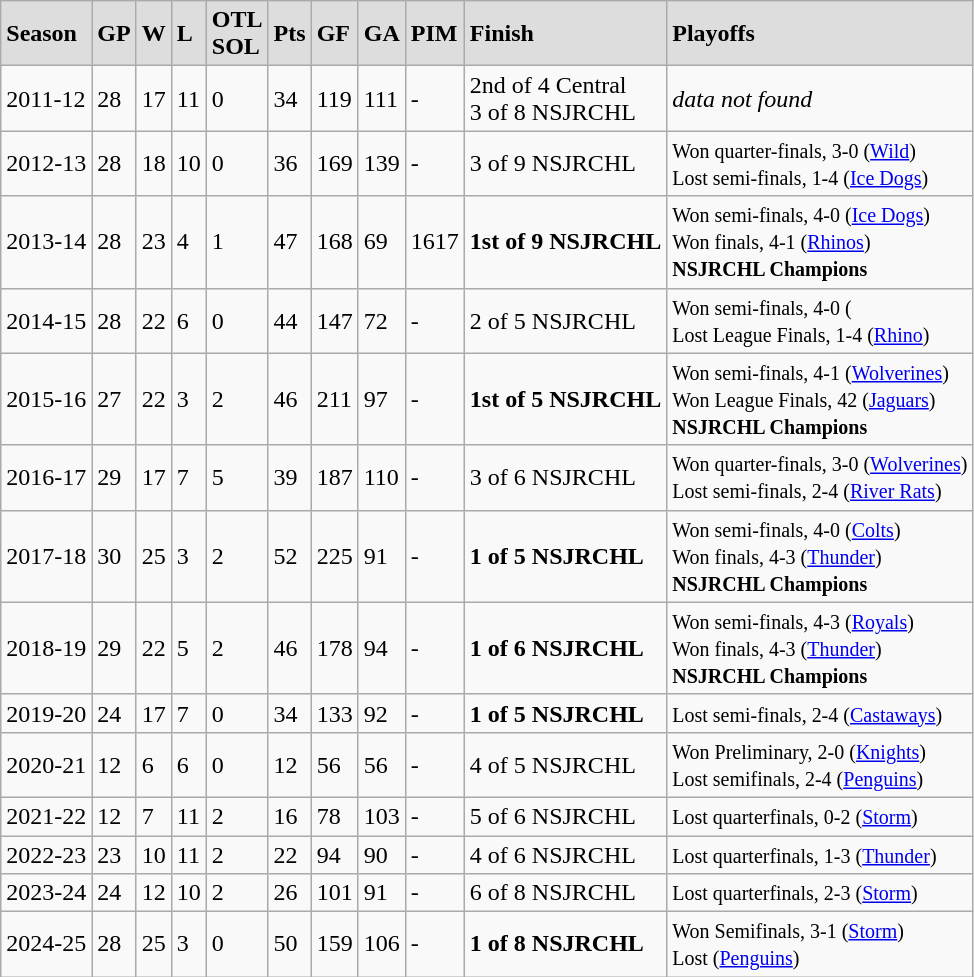<table class="wikitable">
<tr style="font-weight:bold; background-color:#dddddd;" |>
<td>Season</td>
<td>GP</td>
<td>W</td>
<td>L</td>
<td>OTL<br>SOL</td>
<td>Pts</td>
<td>GF</td>
<td>GA</td>
<td>PIM</td>
<td>Finish</td>
<td>Playoffs</td>
</tr>
<tr>
<td>2011-12</td>
<td>28</td>
<td>17</td>
<td>11</td>
<td>0</td>
<td>34</td>
<td>119</td>
<td>111</td>
<td>-</td>
<td>2nd of 4 Central<br>3 of 8 NSJRCHL</td>
<td><em>data not found</em></td>
</tr>
<tr>
<td>2012-13</td>
<td>28</td>
<td>18</td>
<td>10</td>
<td>0</td>
<td>36</td>
<td>169</td>
<td>139</td>
<td>-</td>
<td>3 of 9 NSJRCHL</td>
<td><small> Won quarter-finals, 3-0 (<a href='#'>Wild</a>)<br>Lost semi-finals, 1-4 (<a href='#'>Ice Dogs</a>)</small></td>
</tr>
<tr>
<td>2013-14</td>
<td>28</td>
<td>23</td>
<td>4</td>
<td>1</td>
<td>47</td>
<td>168</td>
<td>69</td>
<td>1617</td>
<td><strong>1st of 9 NSJRCHL</strong></td>
<td><small> Won semi-finals, 4-0 (<a href='#'>Ice Dogs</a>)<br>Won finals, 4-1 (<a href='#'>Rhinos</a>)<br><strong>NSJRCHL Champions</strong></small></td>
</tr>
<tr>
<td>2014-15</td>
<td>28</td>
<td>22</td>
<td>6</td>
<td>0</td>
<td>44</td>
<td>147</td>
<td>72</td>
<td>-</td>
<td>2 of 5 NSJRCHL</td>
<td><small> Won semi-finals, 4-0 (<br>Lost League Finals, 1-4 (<a href='#'>Rhino</a>)</small></td>
</tr>
<tr>
<td>2015-16</td>
<td>27</td>
<td>22</td>
<td>3</td>
<td>2</td>
<td>46</td>
<td>211</td>
<td>97</td>
<td>-</td>
<td><strong>1st of 5 NSJRCHL</strong></td>
<td><small>Won semi-finals, 4-1 (<a href='#'>Wolverines</a>)<br>Won League Finals, 42 (<a href='#'>Jaguars</a>)<br><strong>NSJRCHL Champions</strong></small></td>
</tr>
<tr>
<td>2016-17</td>
<td>29</td>
<td>17</td>
<td>7</td>
<td>5</td>
<td>39</td>
<td>187</td>
<td>110</td>
<td>-</td>
<td>3 of 6 NSJRCHL</td>
<td><small>Won quarter-finals, 3-0 (<a href='#'>Wolverines</a>)<br>Lost semi-finals, 2-4 (<a href='#'>River Rats</a>)</small></td>
</tr>
<tr>
<td>2017-18</td>
<td>30</td>
<td>25</td>
<td>3</td>
<td>2</td>
<td>52</td>
<td>225</td>
<td>91</td>
<td>-</td>
<td><strong>1 of 5 NSJRCHL</strong></td>
<td><small>Won semi-finals, 4-0 (<a href='#'>Colts</a>)<br>Won finals, 4-3 (<a href='#'>Thunder</a>)<br><strong>NSJRCHL Champions</strong></small></td>
</tr>
<tr>
<td>2018-19</td>
<td>29</td>
<td>22</td>
<td>5</td>
<td>2</td>
<td>46</td>
<td>178</td>
<td>94</td>
<td>-</td>
<td><strong>1 of 6 NSJRCHL</strong></td>
<td><small>Won semi-finals, 4-3 (<a href='#'>Royals</a>)<br>Won finals, 4-3 (<a href='#'>Thunder</a>)<br><strong>NSJRCHL Champions</strong></small></td>
</tr>
<tr>
<td>2019-20</td>
<td>24</td>
<td>17</td>
<td>7</td>
<td>0</td>
<td>34</td>
<td>133</td>
<td>92</td>
<td>-</td>
<td><strong>1 of 5 NSJRCHL</strong></td>
<td><small>Lost semi-finals, 2-4 (<a href='#'>Castaways</a>)</small></td>
</tr>
<tr>
<td>2020-21</td>
<td>12</td>
<td>6</td>
<td>6</td>
<td>0</td>
<td>12</td>
<td>56</td>
<td>56</td>
<td>-</td>
<td>4 of 5 NSJRCHL</td>
<td><small>Won Preliminary, 2-0 (<a href='#'>Knights</a>)<br>Lost semifinals, 2-4 (<a href='#'>Penguins</a>)</small></td>
</tr>
<tr>
<td>2021-22</td>
<td>12</td>
<td>7</td>
<td>11</td>
<td>2</td>
<td>16</td>
<td>78</td>
<td>103</td>
<td>-</td>
<td>5 of 6 NSJRCHL</td>
<td><small>Lost quarterfinals, 0-2 (<a href='#'>Storm</a>)</small></td>
</tr>
<tr>
<td>2022-23</td>
<td>23</td>
<td>10</td>
<td>11</td>
<td>2</td>
<td>22</td>
<td>94</td>
<td>90</td>
<td>-</td>
<td>4 of 6 NSJRCHL</td>
<td><small>Lost quarterfinals, 1-3 (<a href='#'>Thunder</a>)</small></td>
</tr>
<tr>
<td>2023-24</td>
<td>24</td>
<td>12</td>
<td>10</td>
<td>2</td>
<td>26</td>
<td>101</td>
<td>91</td>
<td>-</td>
<td>6 of 8 NSJRCHL</td>
<td><small>Lost quarterfinals, 2-3 (<a href='#'>Storm</a>)</small></td>
</tr>
<tr>
<td>2024-25</td>
<td>28</td>
<td>25</td>
<td>3</td>
<td>0</td>
<td>50</td>
<td>159</td>
<td>106</td>
<td>-</td>
<td><strong>1 of 8 NSJRCHL</strong></td>
<td><small>Won Semifinals, 3-1 (<a href='#'>Storm</a>)<br>Lost (<a href='#'>Penguins</a>)</small></td>
</tr>
</table>
